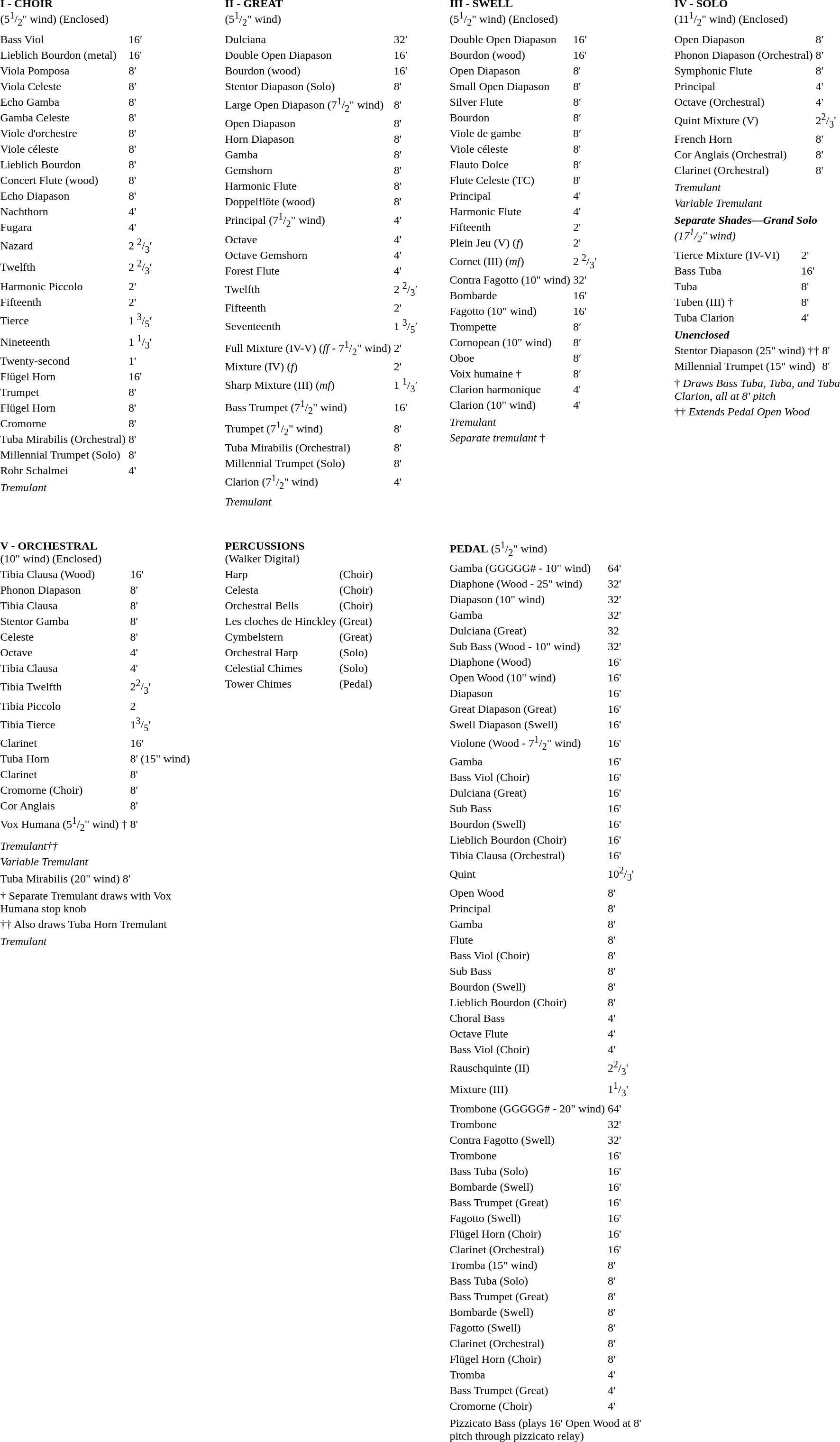<table border="0" cellspacing="0" cellpadding="10" width="100%" style="border-collapse:collapse;">
<tr>
<td width="25%" style="vertical-align:top"><br><table border="0">
<tr>
<td colspan=2><strong>I - CHOIR</strong><br>(5<sup>1</sup>/<sub>2</sub>" wind) (Enclosed)</td>
</tr>
</table>
<table border="0">
<tr>
<td>Bass Viol</td>
<td>16′</td>
</tr>
<tr>
<td>Lieblich Bourdon (metal)</td>
<td>16'</td>
</tr>
<tr>
<td>Viola Pomposa</td>
<td>8′</td>
</tr>
<tr>
<td>Viola Celeste</td>
<td>8′</td>
</tr>
<tr>
<td>Echo Gamba</td>
<td>8'</td>
</tr>
<tr>
<td>Gamba Celeste</td>
<td>8'</td>
</tr>
<tr>
<td>Viole d'orchestre</td>
<td>8'</td>
</tr>
<tr>
<td>Viole céleste</td>
<td>8'</td>
</tr>
<tr>
<td>Lieblich Bourdon</td>
<td>8'</td>
</tr>
<tr>
<td>Concert Flute (wood)</td>
<td>8'</td>
</tr>
<tr>
<td>Echo Diapason</td>
<td>8'</td>
</tr>
<tr>
<td>Nachthorn</td>
<td>4'</td>
</tr>
<tr>
<td>Fugara</td>
<td>4'</td>
</tr>
<tr>
<td>Nazard</td>
<td>2 <sup>2</sup>/<sub>3</sub>′</td>
</tr>
<tr>
<td>Twelfth</td>
<td>2 <sup>2</sup>/<sub>3</sub>′</td>
</tr>
<tr>
<td>Harmonic Piccolo</td>
<td>2'</td>
</tr>
<tr>
<td>Fifteenth</td>
<td>2'</td>
</tr>
<tr>
<td>Tierce</td>
<td>1 <sup>3</sup>/<sub>5</sub>′</td>
</tr>
<tr>
<td>Nineteenth</td>
<td>1 <sup>1</sup>/<sub>3</sub>′</td>
</tr>
<tr>
<td>Twenty-second</td>
<td>1'</td>
</tr>
<tr>
<td>Flügel Horn</td>
<td>16'</td>
</tr>
<tr>
<td>Trumpet</td>
<td>8'</td>
</tr>
<tr>
<td>Flügel Horn</td>
<td>8'</td>
</tr>
<tr>
<td>Cromorne</td>
<td>8'</td>
</tr>
<tr>
<td>Tuba Mirabilis (Orchestral)</td>
<td>8'</td>
</tr>
<tr>
<td>Millennial Trumpet (Solo)</td>
<td>8'</td>
</tr>
<tr>
<td>Rohr Schalmei</td>
<td>4'</td>
</tr>
</table>
<table border="0">
<tr>
<td><em>Tremulant</em></td>
</tr>
</table>
</td>
<td width="25%" style="vertical-align:top"><br><table border="0">
<tr>
<td colspan=2><strong>II - GREAT</strong><br>(5<sup>1</sup>/<sub>2</sub>" wind)</td>
</tr>
</table>
<table border="0">
<tr>
<td>Dulciana</td>
<td>32'</td>
</tr>
<tr>
<td>Double Open Diapason</td>
<td>16′</td>
</tr>
<tr>
<td>Bourdon (wood)</td>
<td>16'</td>
</tr>
<tr>
<td>Stentor Diapason (Solo)</td>
<td>8'</td>
</tr>
<tr>
<td>Large Open Diapason (7<sup>1</sup>/<sub>2</sub>" wind)</td>
<td>8'</td>
</tr>
<tr>
<td>Open Diapason</td>
<td>8'</td>
</tr>
<tr>
<td>Horn Diapason</td>
<td>8'</td>
</tr>
<tr>
<td>Gamba</td>
<td>8'</td>
</tr>
<tr>
<td>Gemshorn</td>
<td>8'</td>
</tr>
<tr>
<td>Harmonic Flute</td>
<td>8'</td>
</tr>
<tr>
<td>Doppelflöte (wood)</td>
<td>8'</td>
</tr>
<tr>
<td>Principal (7<sup>1</sup>/<sub>2</sub>" wind)</td>
<td>4'</td>
</tr>
<tr>
<td>Octave</td>
<td>4'</td>
</tr>
<tr>
<td>Octave Gemshorn</td>
<td>4'</td>
</tr>
<tr>
<td>Forest Flute</td>
<td>4'</td>
</tr>
<tr>
<td>Twelfth</td>
<td>2 <sup>2</sup>/<sub>3</sub>′</td>
</tr>
<tr>
<td>Fifteenth</td>
<td>2'</td>
</tr>
<tr>
<td>Seventeenth</td>
<td>1 <sup>3</sup>/<sub>5</sub>′</td>
</tr>
<tr>
<td>Full Mixture (IV-V) (<em>ff</em> - 7<sup>1</sup>/<sub>2</sub>" wind)</td>
<td>2'</td>
</tr>
<tr>
<td>Mixture (IV) (<em>f</em>)</td>
<td>2'</td>
</tr>
<tr>
<td>Sharp Mixture (III) (<em>mf</em>)</td>
<td>1 <sup>1</sup>/<sub>3</sub>′</td>
</tr>
<tr>
<td>Bass Trumpet (7<sup>1</sup>/<sub>2</sub>" wind)</td>
<td>16'</td>
</tr>
<tr>
<td>Trumpet (7<sup>1</sup>/<sub>2</sub>" wind)</td>
<td>8'</td>
</tr>
<tr>
<td>Tuba Mirabilis (Orchestral)</td>
<td>8'</td>
</tr>
<tr>
<td>Millennial Trumpet (Solo)</td>
<td>8'</td>
</tr>
<tr>
<td>Clarion (7<sup>1</sup>/<sub>2</sub>" wind)</td>
<td>4'</td>
</tr>
</table>
<table border="0">
<tr>
<td><em>Tremulant</em></td>
</tr>
</table>
</td>
<td width="25%" style="vertical-align:top"><br><table border="0">
<tr>
<td colspan=2><strong>III - SWELL</strong><br>(5<sup>1</sup>/<sub>2</sub>" wind) (Enclosed)</td>
</tr>
</table>
<table border="0">
<tr>
<td>Double Open Diapason</td>
<td>16′</td>
</tr>
<tr>
<td>Bourdon (wood)</td>
<td>16'</td>
</tr>
<tr>
<td>Open Diapason</td>
<td>8'</td>
</tr>
<tr>
<td>Small Open Diapason</td>
<td>8'</td>
</tr>
<tr>
<td>Silver Flute</td>
<td>8′</td>
</tr>
<tr>
<td>Bourdon</td>
<td>8′</td>
</tr>
<tr>
<td>Viole de gambe</td>
<td>8′</td>
</tr>
<tr>
<td>Viole céleste</td>
<td>8'</td>
</tr>
<tr>
<td>Flauto Dolce</td>
<td>8′</td>
</tr>
<tr>
<td>Flute Celeste (TC)</td>
<td>8'</td>
</tr>
<tr>
<td>Principal</td>
<td>4'</td>
</tr>
<tr>
<td>Harmonic Flute</td>
<td>4'</td>
</tr>
<tr>
<td>Fifteenth</td>
<td>2'</td>
</tr>
<tr>
<td>Plein Jeu (V) (<em>f</em>)</td>
<td>2'</td>
</tr>
<tr>
<td>Cornet (III) (<em>mf</em>)</td>
<td>2 <sup>2</sup>/<sub>3</sub>′</td>
</tr>
<tr>
<td>Contra Fagotto (10" wind)</td>
<td>32'</td>
</tr>
<tr>
<td>Bombarde</td>
<td>16'</td>
</tr>
<tr>
<td>Fagotto (10" wind)</td>
<td>16'</td>
</tr>
<tr>
<td>Trompette</td>
<td>8′</td>
</tr>
<tr>
<td>Cornopean (10" wind)</td>
<td>8′</td>
</tr>
<tr>
<td>Oboe</td>
<td>8′</td>
</tr>
<tr>
<td>Voix humaine †</td>
<td>8′</td>
</tr>
<tr>
<td>Clarion harmonique</td>
<td>4'</td>
</tr>
<tr>
<td>Clarion (10" wind)</td>
<td>4'</td>
</tr>
</table>
<table border="0">
<tr>
<td><em>Tremulant</em></td>
</tr>
<tr>
<td><em>Separate tremulant</em> †</td>
</tr>
</table>
</td>
<td width="25%" style="vertical-align:top"><br><table border="0">
<tr>
<td colspan=2><strong>IV - SOLO</strong><br>(11<sup>1</sup>/<sub>2</sub>" wind) (Enclosed)</td>
</tr>
</table>
<table border="0">
<tr>
<td>Open Diapason</td>
<td>8′</td>
</tr>
<tr>
<td>Phonon Diapason (Orchestral)</td>
<td>8′</td>
</tr>
<tr>
<td>Symphonic Flute</td>
<td>8′</td>
</tr>
<tr>
<td>Principal</td>
<td>4'</td>
</tr>
<tr>
<td>Octave (Orchestral)</td>
<td>4'</td>
</tr>
<tr>
<td>Quint Mixture (V)</td>
<td>2<sup>2</sup>/<sub>3</sub>'</td>
</tr>
<tr>
<td>French Horn</td>
<td>8′</td>
</tr>
<tr>
<td>Cor Anglais (Orchestral)</td>
<td>8'</td>
</tr>
<tr>
<td>Clarinet (Orchestral)</td>
<td>8'</td>
</tr>
</table>
<table border="0">
<tr>
<td><em>Tremulant</em></td>
</tr>
<tr>
<td><em>Variable Tremulant</em></td>
</tr>
</table>
<table border="0">
<tr>
<td colspan=2><strong><em>Separate Shades—Grand Solo</em></strong><br><em>(17<sup>1</sup>/<sub>2</sub>" wind)</em></td>
</tr>
<tr>
<td>Tierce Mixture (IV-VI)</td>
<td>2'</td>
</tr>
<tr>
<td>Bass Tuba</td>
<td>16'</td>
</tr>
<tr>
<td>Tuba</td>
<td>8'</td>
</tr>
<tr>
<td>Tuben (III) †</td>
<td>8'</td>
</tr>
<tr>
<td>Tuba Clarion</td>
<td>4'</td>
</tr>
</table>
<table border="0">
<tr>
<td colspan=2><strong><em>Unenclosed</em></strong><br></td>
</tr>
<tr>
<td>Stentor Diapason (25" wind) ††</td>
<td>8'</td>
</tr>
<tr>
<td>Millennial Trumpet (15" wind)</td>
<td>8'</td>
</tr>
</table>
<table border="0">
<tr>
<td>† <em>Draws Bass Tuba, Tuba, and Tuba Clarion, all at 8' pitch</em></td>
</tr>
<tr>
<td>†† <em>Extends Pedal Open Wood</em></td>
</tr>
</table>
</td>
</tr>
<tr>
<td style="vertical-align:top"><br><table border="0">
<tr>
<td colspan=2><strong>V - ORCHESTRAL</strong><br>(10" wind) (Enclosed)</td>
</tr>
<tr>
<td>Tibia Clausa (Wood)</td>
<td>16'</td>
</tr>
<tr>
<td>Phonon Diapason</td>
<td>8'</td>
</tr>
<tr>
<td>Tibia Clausa</td>
<td>8'</td>
</tr>
<tr>
<td>Stentor Gamba</td>
<td>8'</td>
</tr>
<tr>
<td>Celeste</td>
<td>8'</td>
</tr>
<tr>
<td>Octave</td>
<td>4'</td>
</tr>
<tr>
<td>Tibia Clausa</td>
<td>4'</td>
</tr>
<tr>
<td>Tibia Twelfth</td>
<td>2<sup>2</sup>/<sub>3</sub>'</td>
</tr>
<tr>
<td>Tibia Piccolo</td>
<td>2</td>
</tr>
<tr>
<td>Tibia Tierce</td>
<td>1<sup>3</sup>/<sub>5</sub>'</td>
</tr>
<tr>
<td>Clarinet</td>
<td>16'</td>
</tr>
<tr>
<td>Tuba Horn</td>
<td>8' (15" wind)</td>
</tr>
<tr>
<td>Clarinet</td>
<td>8'</td>
</tr>
<tr>
<td>Cromorne (Choir)</td>
<td>8'</td>
</tr>
<tr>
<td>Cor Anglais</td>
<td>8'</td>
</tr>
<tr>
<td>Vox Humana (5<sup>1</sup>/<sub>2</sub>" wind) †</td>
<td>8'</td>
</tr>
<tr>
</tr>
</table>
<table border="0">
<tr>
<td><em>Tremulant††</em></td>
</tr>
<tr>
<td><em>Variable Tremulant</em></td>
</tr>
</table>
<table border="0">
<tr>
<td>Tuba Mirabilis (20" wind)</td>
<td>8'</td>
</tr>
</table>
<table border="0">
<tr>
<td>† Separate Tremulant draws with Vox Humana stop knob</td>
</tr>
<tr>
<td>†† Also draws Tuba Horn Tremulant</td>
</tr>
</table>
<table border="0">
<tr>
<td><em>Tremulant</em></td>
</tr>
</table>
</td>
<td style="vertical-align:top"><br><table border="0">
<tr>
<td colspan=2><strong>PERCUSSIONS</strong><br>(Walker Digital)</td>
</tr>
<tr>
<td>Harp</td>
<td>(Choir)</td>
</tr>
<tr>
<td>Celesta</td>
<td>(Choir)</td>
</tr>
<tr>
<td>Orchestral Bells</td>
<td>(Choir)</td>
</tr>
<tr>
<td>Les cloches de Hinckley</td>
<td>(Great)</td>
</tr>
<tr>
<td>Cymbelstern</td>
<td>(Great)</td>
</tr>
<tr>
<td>Orchestral Harp</td>
<td>(Solo)</td>
</tr>
<tr>
<td>Celestial Chimes</td>
<td>(Solo)</td>
</tr>
<tr>
<td>Tower Chimes</td>
<td>(Pedal)</td>
</tr>
</table>
</td>
<td style="vertical-align:top"><br><table border="0">
<tr>
<td colspan=2><strong>PEDAL</strong> (5<sup>1</sup>/<sub>2</sub>" wind)<br></td>
</tr>
<tr>
<td>Gamba (GGGGG# - 10" wind)</td>
<td>64'</td>
</tr>
<tr>
<td>Diaphone (Wood - 25" wind)</td>
<td>32'</td>
</tr>
<tr>
<td>Diapason (10" wind)</td>
<td>32'</td>
</tr>
<tr>
<td>Gamba</td>
<td>32'</td>
</tr>
<tr>
<td>Dulciana (Great)</td>
<td>32</td>
</tr>
<tr>
<td>Sub Bass (Wood - 10" wind)</td>
<td>32'</td>
</tr>
<tr>
<td>Diaphone (Wood)</td>
<td>16'</td>
</tr>
<tr>
<td>Open Wood (10" wind)</td>
<td>16'</td>
</tr>
<tr>
<td>Diapason</td>
<td>16'</td>
</tr>
<tr>
<td>Great Diapason (Great)</td>
<td>16'</td>
</tr>
<tr>
<td>Swell Diapason (Swell)</td>
<td>16'</td>
</tr>
<tr>
<td>Violone (Wood - 7<sup>1</sup>/<sub>2</sub>" wind)</td>
<td>16'</td>
</tr>
<tr>
<td>Gamba</td>
<td>16'</td>
</tr>
<tr>
<td>Bass Viol (Choir)</td>
<td>16'</td>
</tr>
<tr>
<td>Dulciana (Great)</td>
<td>16'</td>
</tr>
<tr>
<td>Sub Bass</td>
<td>16'</td>
</tr>
<tr>
<td>Bourdon (Swell)</td>
<td>16'</td>
</tr>
<tr>
<td>Lieblich Bourdon (Choir)</td>
<td>16'</td>
</tr>
<tr>
<td>Tibia Clausa (Orchestral)</td>
<td>16'</td>
</tr>
<tr>
<td>Quint</td>
<td>10<sup>2</sup>/<sub>3</sub>'</td>
</tr>
<tr>
<td>Open Wood</td>
<td>8'</td>
</tr>
<tr>
<td>Principal</td>
<td>8'</td>
</tr>
<tr>
<td>Gamba</td>
<td>8'</td>
</tr>
<tr>
<td>Flute</td>
<td>8'</td>
</tr>
<tr>
<td>Bass Viol (Choir)</td>
<td>8'</td>
</tr>
<tr>
<td>Sub Bass</td>
<td>8'</td>
</tr>
<tr>
<td>Bourdon (Swell)</td>
<td>8'</td>
</tr>
<tr>
<td>Lieblich Bourdon (Choir)</td>
<td>8'</td>
</tr>
<tr>
<td>Choral Bass</td>
<td>4'</td>
</tr>
<tr>
<td>Octave Flute</td>
<td>4'</td>
</tr>
<tr>
<td>Bass Viol (Choir)</td>
<td>4'</td>
</tr>
<tr>
<td>Rauschquinte (II)</td>
<td>2<sup>2</sup>/<sub>3</sub>'</td>
</tr>
<tr>
<td>Mixture (III)</td>
<td>1<sup>1</sup>/<sub>3</sub>'</td>
</tr>
<tr>
<td>Trombone (GGGGG# - 20" wind)</td>
<td>64'</td>
</tr>
<tr>
<td>Trombone</td>
<td>32'</td>
</tr>
<tr>
<td>Contra Fagotto (Swell)</td>
<td>32'</td>
</tr>
<tr>
<td>Trombone</td>
<td>16'</td>
</tr>
<tr>
<td>Bass Tuba (Solo)</td>
<td>16'</td>
</tr>
<tr>
<td>Bombarde (Swell)</td>
<td>16'</td>
</tr>
<tr>
<td>Bass Trumpet (Great)</td>
<td>16'</td>
</tr>
<tr>
<td>Fagotto (Swell)</td>
<td>16'</td>
</tr>
<tr>
<td>Flügel Horn (Choir)</td>
<td>16'</td>
</tr>
<tr>
<td>Clarinet (Orchestral)</td>
<td>16'</td>
</tr>
<tr>
<td>Tromba (15" wind)</td>
<td>8'</td>
</tr>
<tr>
<td>Bass Tuba (Solo)</td>
<td>8'</td>
</tr>
<tr>
<td>Bass Trumpet (Great)</td>
<td>8'</td>
</tr>
<tr>
<td>Bombarde (Swell)</td>
<td>8'</td>
</tr>
<tr>
<td>Fagotto (Swell)</td>
<td>8'</td>
</tr>
<tr>
<td>Clarinet (Orchestral)</td>
<td>8'</td>
</tr>
<tr>
<td>Flügel Horn (Choir)</td>
<td>8'</td>
</tr>
<tr>
<td>Tromba</td>
<td>4'</td>
</tr>
<tr>
<td>Bass Trumpet (Great)</td>
<td>4'</td>
</tr>
<tr>
<td>Cromorne (Choir)</td>
<td>4'</td>
</tr>
</table>
<table border="0">
<tr>
<td>Pizzicato Bass (plays 16' Open Wood at 8' pitch through pizzicato relay)</td>
</tr>
</table>
</td>
</tr>
</table>
